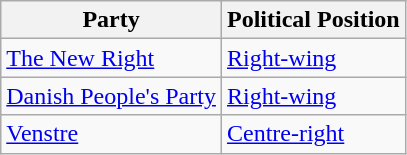<table class="wikitable mw-collapsible mw-collapsed">
<tr>
<th>Party</th>
<th>Political Position</th>
</tr>
<tr>
<td><a href='#'>The New Right</a></td>
<td><a href='#'>Right-wing</a></td>
</tr>
<tr>
<td><a href='#'>Danish People's Party</a></td>
<td><a href='#'>Right-wing</a></td>
</tr>
<tr>
<td><a href='#'>Venstre</a></td>
<td><a href='#'>Centre-right</a></td>
</tr>
</table>
